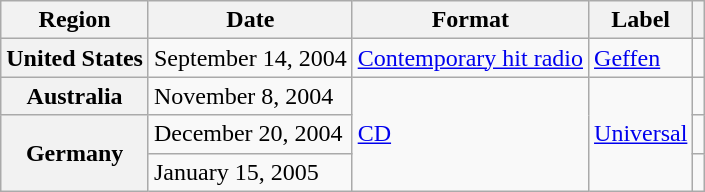<table class="wikitable plainrowheaders">
<tr>
<th scope="col">Region</th>
<th scope="col">Date</th>
<th scope="col">Format</th>
<th scope="col">Label</th>
<th scope="col"></th>
</tr>
<tr>
<th scope="row">United States</th>
<td>September 14, 2004</td>
<td><a href='#'>Contemporary hit radio</a></td>
<td><a href='#'>Geffen</a></td>
<td></td>
</tr>
<tr>
<th scope="row">Australia</th>
<td>November 8, 2004</td>
<td rowspan="3"><a href='#'>CD</a></td>
<td rowspan="3"><a href='#'>Universal</a></td>
<td></td>
</tr>
<tr>
<th scope="row" rowspan="2">Germany</th>
<td>December 20, 2004</td>
<td></td>
</tr>
<tr>
<td>January 15, 2005</td>
<td></td>
</tr>
</table>
